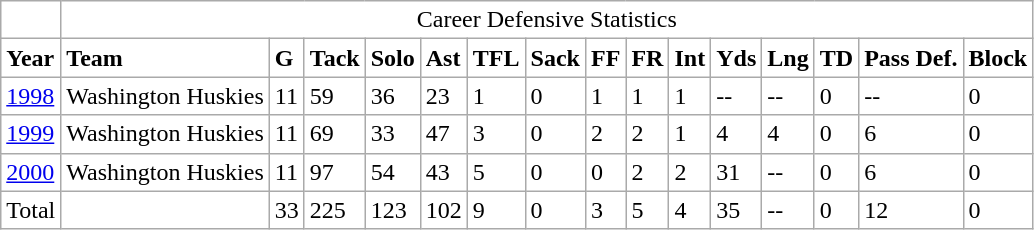<table class="wikitable" border=0 style="background: #FFFFFF;">
<tr>
<td colspan=1></td>
<td colspan=15 align="center">Career Defensive Statistics</td>
</tr>
<tr>
<td><strong>Year</strong></td>
<td><strong>Team</strong></td>
<td><strong>G</strong></td>
<td><strong>Tack</strong></td>
<td><strong>Solo</strong></td>
<td><strong>Ast</strong></td>
<td><strong>TFL</strong></td>
<td><strong>Sack</strong></td>
<td><strong>FF</strong></td>
<td><strong>FR</strong></td>
<td><strong>Int</strong></td>
<td><strong>Yds</strong></td>
<td><strong>Lng</strong></td>
<td><strong>TD</strong></td>
<td><strong>Pass Def.</strong></td>
<td><strong>Block</strong></td>
</tr>
<tr>
<td><a href='#'>1998</a></td>
<td>Washington Huskies</td>
<td>11</td>
<td>59</td>
<td>36</td>
<td>23</td>
<td>1</td>
<td>0</td>
<td>1</td>
<td>1</td>
<td>1</td>
<td>--</td>
<td>--</td>
<td>0</td>
<td>--</td>
<td>0</td>
</tr>
<tr>
<td><a href='#'>1999</a></td>
<td>Washington Huskies</td>
<td>11</td>
<td>69</td>
<td>33</td>
<td>47</td>
<td>3</td>
<td>0</td>
<td>2</td>
<td>2</td>
<td>1</td>
<td>4</td>
<td>4</td>
<td>0</td>
<td>6</td>
<td>0</td>
</tr>
<tr>
<td><a href='#'>2000</a></td>
<td>Washington Huskies</td>
<td>11</td>
<td>97</td>
<td>54</td>
<td>43</td>
<td>5</td>
<td>0</td>
<td>0</td>
<td>2</td>
<td>2</td>
<td>31</td>
<td>--</td>
<td>0</td>
<td>6</td>
<td>0</td>
</tr>
<tr>
<td>Total</td>
<td></td>
<td>33</td>
<td>225</td>
<td>123</td>
<td>102</td>
<td>9</td>
<td>0</td>
<td>3</td>
<td>5</td>
<td>4</td>
<td>35</td>
<td>--</td>
<td>0</td>
<td>12</td>
<td>0</td>
</tr>
</table>
